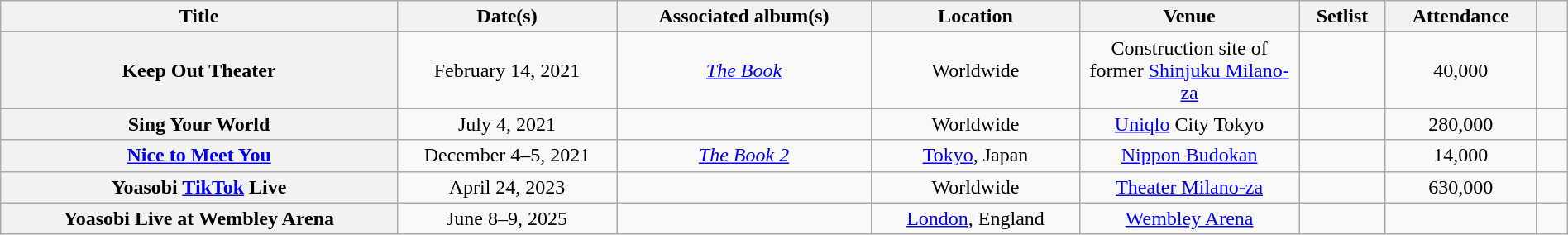<table class="wikitable sortable plainrowheaders" style="text-align:center" width="100%">
<tr>
<th scope="col">Title</th>
<th scope="col" width="14%">Date(s)</th>
<th scope="col">Associated album(s)</th>
<th scope="col">Location</th>
<th scope="col" width="14%">Venue</th>
<th scope="col">Setlist</th>
<th scope="col">Attendance</th>
<th scope="col" width="2%" class="unsortable"></th>
</tr>
<tr>
<th scope="row">Keep Out Theater</th>
<td>February 14, 2021</td>
<td><em><a href='#'>The Book</a></em></td>
<td>Worldwide</td>
<td>Construction site of former <a href='#'>Shinjuku Milano-za</a></td>
<td></td>
<td>40,000<br></td>
<td style="text-align:center"></td>
</tr>
<tr>
<th scope="row">Sing Your World</th>
<td>July 4, 2021</td>
<td></td>
<td>Worldwide</td>
<td><a href='#'>Uniqlo</a> City Tokyo</td>
<td></td>
<td>280,000<br></td>
<td style="text-align:center"></td>
</tr>
<tr>
<th scope="row"><a href='#'>Nice to Meet You</a></th>
<td>December 4–5, 2021</td>
<td><em><a href='#'>The Book 2</a></em></td>
<td><a href='#'>Tokyo</a>, Japan</td>
<td><a href='#'>Nippon Budokan</a></td>
<td></td>
<td>14,000<br></td>
<td style="text-align:center"></td>
</tr>
<tr>
<th scope="row">Yoasobi <a href='#'>TikTok</a> Live</th>
<td>April 24, 2023</td>
<td></td>
<td>Worldwide</td>
<td><a href='#'>Theater Milano-za</a></td>
<td></td>
<td>630,000<br></td>
<td style="text-align:center"></td>
</tr>
<tr>
<th scope="row">Yoasobi Live at Wembley Arena</th>
<td>June 8–9, 2025</td>
<td></td>
<td><a href='#'>London</a>, England</td>
<td><a href='#'>Wembley Arena</a></td>
<td></td>
<td></td>
<td></td>
</tr>
</table>
